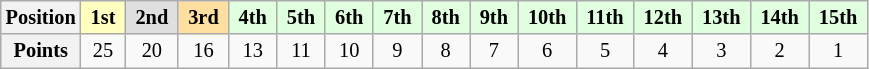<table class="wikitable" style="font-size:85%; text-align:center">
<tr>
<th>Position</th>
<td style="background:#ffffbf;"> <strong>1st</strong> </td>
<td style="background:#dfdfdf;"> <strong>2nd</strong> </td>
<td style="background:#ffdf9f;"> <strong>3rd</strong> </td>
<td style="background:#dfffdf;"> <strong>4th</strong> </td>
<td style="background:#dfffdf;"> <strong>5th</strong> </td>
<td style="background:#dfffdf;"> <strong>6th</strong> </td>
<td style="background:#dfffdf;"> <strong>7th</strong> </td>
<td style="background:#dfffdf;"> <strong>8th</strong> </td>
<td style="background:#dfffdf;"> <strong>9th</strong> </td>
<td style="background:#dfffdf;"> <strong>10th</strong> </td>
<td style="background:#dfffdf;"> <strong>11th</strong> </td>
<td style="background:#dfffdf;"> <strong>12th</strong> </td>
<td style="background:#dfffdf;"> <strong>13th</strong> </td>
<td style="background:#dfffdf;"> <strong>14th</strong> </td>
<td style="background:#dfffdf;"> <strong>15th</strong> </td>
</tr>
<tr>
<th>Points</th>
<td>25</td>
<td>20</td>
<td>16</td>
<td>13</td>
<td>11</td>
<td>10</td>
<td>9</td>
<td>8</td>
<td>7</td>
<td>6</td>
<td>5</td>
<td>4</td>
<td>3</td>
<td>2</td>
<td>1</td>
</tr>
</table>
